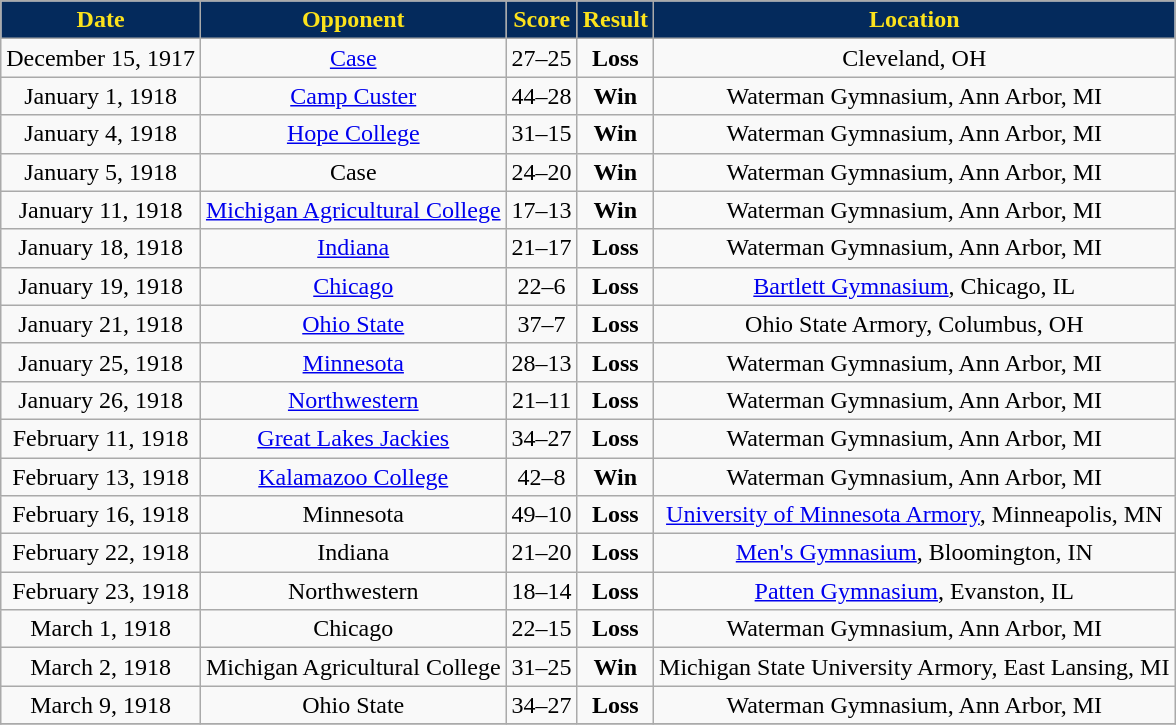<table class="wikitable" width=" ">
<tr align="center"  style="background:#042A5C; color:#FCE21C;">
<td><strong>Date</strong></td>
<td><strong>Opponent</strong></td>
<td><strong>Score</strong></td>
<td><strong>Result</strong></td>
<td><strong>Location</strong></td>
</tr>
<tr align="center" bgcolor="">
<td>December 15, 1917</td>
<td><a href='#'>Case</a></td>
<td>27–25</td>
<td><strong>Loss</strong></td>
<td>Cleveland, OH</td>
</tr>
<tr align="center" bgcolor="">
<td>January 1, 1918</td>
<td><a href='#'>Camp Custer</a></td>
<td>44–28</td>
<td><strong>Win</strong></td>
<td>Waterman Gymnasium, Ann Arbor, MI</td>
</tr>
<tr align="center" bgcolor="">
<td>January 4, 1918</td>
<td><a href='#'>Hope College</a></td>
<td>31–15</td>
<td><strong>Win</strong></td>
<td>Waterman Gymnasium, Ann Arbor, MI</td>
</tr>
<tr align="center" bgcolor="">
<td>January 5, 1918</td>
<td>Case</td>
<td>24–20</td>
<td><strong>Win</strong></td>
<td>Waterman Gymnasium, Ann Arbor, MI</td>
</tr>
<tr align="center" bgcolor="">
<td>January 11, 1918</td>
<td><a href='#'>Michigan Agricultural College</a></td>
<td>17–13</td>
<td><strong>Win</strong></td>
<td>Waterman Gymnasium, Ann Arbor, MI</td>
</tr>
<tr align="center" bgcolor="">
<td>January 18, 1918</td>
<td><a href='#'>Indiana</a></td>
<td>21–17</td>
<td><strong>Loss</strong></td>
<td>Waterman Gymnasium, Ann Arbor, MI</td>
</tr>
<tr align="center" bgcolor="">
<td>January 19, 1918</td>
<td><a href='#'>Chicago</a></td>
<td>22–6</td>
<td><strong>Loss</strong></td>
<td><a href='#'>Bartlett Gymnasium</a>, Chicago, IL</td>
</tr>
<tr align="center" bgcolor="">
<td>January 21, 1918</td>
<td><a href='#'>Ohio State</a></td>
<td>37–7</td>
<td><strong>Loss</strong></td>
<td>Ohio State Armory, Columbus, OH</td>
</tr>
<tr align="center" bgcolor="">
<td>January 25, 1918</td>
<td><a href='#'>Minnesota</a></td>
<td>28–13</td>
<td><strong>Loss</strong></td>
<td>Waterman Gymnasium, Ann Arbor, MI</td>
</tr>
<tr align="center" bgcolor="">
<td>January 26, 1918</td>
<td><a href='#'>Northwestern</a></td>
<td>21–11</td>
<td><strong>Loss</strong></td>
<td>Waterman Gymnasium, Ann Arbor, MI</td>
</tr>
<tr align="center" bgcolor="">
<td>February 11, 1918</td>
<td><a href='#'>Great Lakes Jackies</a></td>
<td>34–27</td>
<td><strong>Loss</strong></td>
<td>Waterman Gymnasium, Ann Arbor, MI</td>
</tr>
<tr align="center" bgcolor="">
<td>February 13, 1918</td>
<td><a href='#'>Kalamazoo College</a></td>
<td>42–8</td>
<td><strong>Win</strong></td>
<td>Waterman Gymnasium, Ann Arbor, MI</td>
</tr>
<tr align="center" bgcolor="">
<td>February 16, 1918</td>
<td>Minnesota</td>
<td>49–10</td>
<td><strong>Loss</strong></td>
<td><a href='#'>University of Minnesota Armory</a>, Minneapolis, MN</td>
</tr>
<tr align="center" bgcolor="">
<td>February 22, 1918</td>
<td>Indiana</td>
<td>21–20</td>
<td><strong>Loss</strong></td>
<td><a href='#'>Men's Gymnasium</a>, Bloomington, IN</td>
</tr>
<tr align="center" bgcolor="">
<td>February 23, 1918</td>
<td>Northwestern</td>
<td>18–14</td>
<td><strong>Loss</strong></td>
<td><a href='#'>Patten Gymnasium</a>, Evanston, IL</td>
</tr>
<tr align="center" bgcolor="">
<td>March 1, 1918</td>
<td>Chicago</td>
<td>22–15</td>
<td><strong>Loss</strong></td>
<td>Waterman Gymnasium, Ann Arbor, MI</td>
</tr>
<tr align="center" bgcolor="">
<td>March 2, 1918</td>
<td>Michigan Agricultural College</td>
<td>31–25</td>
<td><strong>Win</strong></td>
<td>Michigan State University Armory, East Lansing, MI</td>
</tr>
<tr align="center" bgcolor="">
<td>March 9, 1918</td>
<td>Ohio State</td>
<td>34–27</td>
<td><strong>Loss</strong></td>
<td>Waterman Gymnasium, Ann Arbor, MI</td>
</tr>
<tr align="center" bgcolor="">
</tr>
</table>
